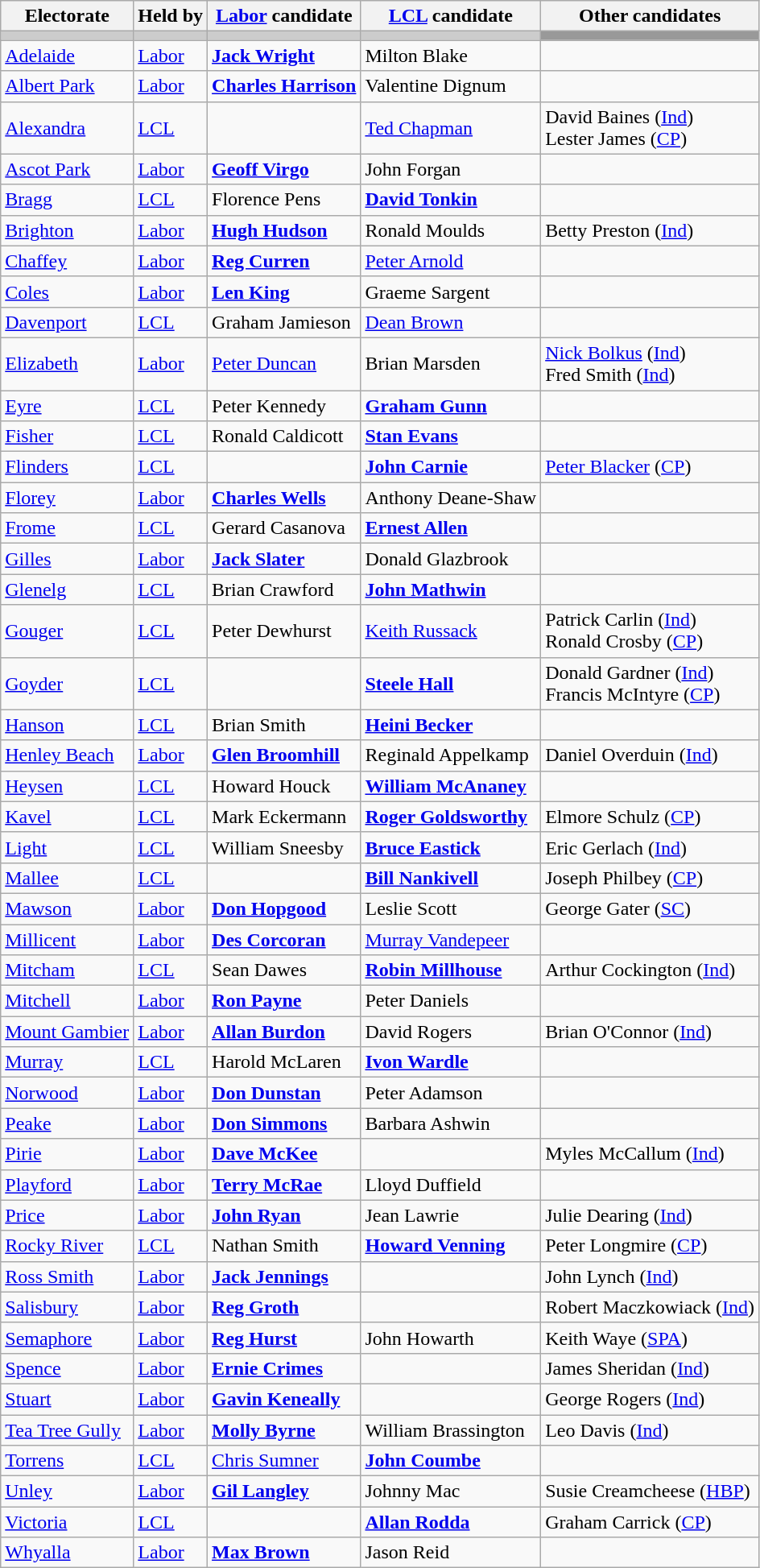<table class="wikitable">
<tr>
<th>Electorate</th>
<th>Held by</th>
<th><a href='#'>Labor</a> candidate</th>
<th><a href='#'>LCL</a> candidate</th>
<th>Other candidates</th>
</tr>
<tr bgcolor="#cccccc">
<td></td>
<td></td>
<td></td>
<td></td>
<td bgcolor="#999999"></td>
</tr>
<tr>
<td><a href='#'>Adelaide</a></td>
<td><a href='#'>Labor</a></td>
<td><strong><a href='#'>Jack Wright</a></strong></td>
<td>Milton Blake</td>
<td></td>
</tr>
<tr>
<td><a href='#'>Albert Park</a></td>
<td><a href='#'>Labor</a></td>
<td><strong><a href='#'>Charles Harrison</a></strong></td>
<td>Valentine Dignum</td>
<td></td>
</tr>
<tr>
<td><a href='#'>Alexandra</a></td>
<td><a href='#'>LCL</a></td>
<td></td>
<td><a href='#'>Ted Chapman</a></td>
<td>David Baines (<a href='#'>Ind</a>) <br> Lester James (<a href='#'>CP</a>)</td>
</tr>
<tr>
<td><a href='#'>Ascot Park</a></td>
<td><a href='#'>Labor</a></td>
<td><strong><a href='#'>Geoff Virgo</a></strong></td>
<td>John Forgan</td>
<td></td>
</tr>
<tr>
<td><a href='#'>Bragg</a></td>
<td><a href='#'>LCL</a></td>
<td>Florence Pens</td>
<td><strong><a href='#'>David Tonkin</a></strong></td>
<td></td>
</tr>
<tr>
<td><a href='#'>Brighton</a></td>
<td><a href='#'>Labor</a></td>
<td><strong><a href='#'>Hugh Hudson</a></strong></td>
<td>Ronald Moulds</td>
<td>Betty Preston (<a href='#'>Ind</a>)</td>
</tr>
<tr>
<td><a href='#'>Chaffey</a></td>
<td><a href='#'>Labor</a></td>
<td><strong><a href='#'>Reg Curren</a></strong></td>
<td><a href='#'>Peter Arnold</a></td>
<td></td>
</tr>
<tr>
<td><a href='#'>Coles</a></td>
<td><a href='#'>Labor</a></td>
<td><strong><a href='#'>Len King</a></strong></td>
<td>Graeme Sargent</td>
<td></td>
</tr>
<tr>
<td><a href='#'>Davenport</a></td>
<td><a href='#'>LCL</a></td>
<td>Graham Jamieson</td>
<td><a href='#'>Dean Brown</a></td>
<td></td>
</tr>
<tr>
<td><a href='#'>Elizabeth</a></td>
<td><a href='#'>Labor</a></td>
<td><a href='#'>Peter Duncan</a></td>
<td>Brian Marsden</td>
<td><a href='#'>Nick Bolkus</a> (<a href='#'>Ind</a>) <br> Fred Smith (<a href='#'>Ind</a>)</td>
</tr>
<tr>
<td><a href='#'>Eyre</a></td>
<td><a href='#'>LCL</a></td>
<td>Peter Kennedy</td>
<td><strong><a href='#'>Graham Gunn</a></strong></td>
<td></td>
</tr>
<tr>
<td><a href='#'>Fisher</a></td>
<td><a href='#'>LCL</a></td>
<td>Ronald Caldicott</td>
<td><strong><a href='#'>Stan Evans</a></strong></td>
<td></td>
</tr>
<tr>
<td><a href='#'>Flinders</a></td>
<td><a href='#'>LCL</a></td>
<td></td>
<td><strong><a href='#'>John Carnie</a></strong></td>
<td><a href='#'>Peter Blacker</a> (<a href='#'>CP</a>)</td>
</tr>
<tr>
<td><a href='#'>Florey</a></td>
<td><a href='#'>Labor</a></td>
<td><strong><a href='#'>Charles Wells</a></strong></td>
<td>Anthony Deane-Shaw</td>
<td></td>
</tr>
<tr>
<td><a href='#'>Frome</a></td>
<td><a href='#'>LCL</a></td>
<td>Gerard Casanova</td>
<td><strong><a href='#'>Ernest Allen</a></strong></td>
<td></td>
</tr>
<tr>
<td><a href='#'>Gilles</a></td>
<td><a href='#'>Labor</a></td>
<td><strong><a href='#'>Jack Slater</a></strong></td>
<td>Donald Glazbrook</td>
<td></td>
</tr>
<tr>
<td><a href='#'>Glenelg</a></td>
<td><a href='#'>LCL</a></td>
<td>Brian Crawford</td>
<td><strong><a href='#'>John Mathwin</a></strong></td>
<td></td>
</tr>
<tr>
<td><a href='#'>Gouger</a></td>
<td><a href='#'>LCL</a></td>
<td>Peter Dewhurst</td>
<td><a href='#'>Keith Russack</a></td>
<td>Patrick Carlin (<a href='#'>Ind</a>) <br> Ronald Crosby (<a href='#'>CP</a>)</td>
</tr>
<tr>
<td><a href='#'>Goyder</a></td>
<td><a href='#'>LCL</a></td>
<td></td>
<td><strong><a href='#'>Steele Hall</a></strong></td>
<td>Donald Gardner (<a href='#'>Ind</a>) <br> Francis McIntyre (<a href='#'>CP</a>)</td>
</tr>
<tr>
<td><a href='#'>Hanson</a></td>
<td><a href='#'>LCL</a></td>
<td>Brian Smith</td>
<td><strong><a href='#'>Heini Becker</a></strong></td>
<td></td>
</tr>
<tr>
<td><a href='#'>Henley Beach</a></td>
<td><a href='#'>Labor</a></td>
<td><strong><a href='#'>Glen Broomhill</a></strong></td>
<td>Reginald Appelkamp</td>
<td>Daniel Overduin (<a href='#'>Ind</a>)</td>
</tr>
<tr>
<td><a href='#'>Heysen</a></td>
<td><a href='#'>LCL</a></td>
<td>Howard Houck</td>
<td><strong><a href='#'>William McAnaney</a></strong></td>
<td></td>
</tr>
<tr>
<td><a href='#'>Kavel</a></td>
<td><a href='#'>LCL</a></td>
<td>Mark Eckermann</td>
<td><strong><a href='#'>Roger Goldsworthy</a></strong></td>
<td>Elmore Schulz (<a href='#'>CP</a>)</td>
</tr>
<tr>
<td><a href='#'>Light</a></td>
<td><a href='#'>LCL</a></td>
<td>William Sneesby</td>
<td><strong><a href='#'>Bruce Eastick</a></strong></td>
<td>Eric Gerlach (<a href='#'>Ind</a>)</td>
</tr>
<tr>
<td><a href='#'>Mallee</a></td>
<td><a href='#'>LCL</a></td>
<td></td>
<td><strong><a href='#'>Bill Nankivell</a></strong></td>
<td>Joseph Philbey (<a href='#'>CP</a>)</td>
</tr>
<tr>
<td><a href='#'>Mawson</a></td>
<td><a href='#'>Labor</a></td>
<td><strong><a href='#'>Don Hopgood</a></strong></td>
<td>Leslie Scott</td>
<td>George Gater (<a href='#'>SC</a>)</td>
</tr>
<tr>
<td><a href='#'>Millicent</a></td>
<td><a href='#'>Labor</a></td>
<td><strong><a href='#'>Des Corcoran</a></strong></td>
<td><a href='#'>Murray Vandepeer</a></td>
<td></td>
</tr>
<tr>
<td><a href='#'>Mitcham</a></td>
<td><a href='#'>LCL</a></td>
<td>Sean Dawes</td>
<td><strong><a href='#'>Robin Millhouse</a></strong></td>
<td>Arthur Cockington (<a href='#'>Ind</a>)</td>
</tr>
<tr>
<td><a href='#'>Mitchell</a></td>
<td><a href='#'>Labor</a></td>
<td><strong><a href='#'>Ron Payne</a></strong></td>
<td>Peter Daniels</td>
<td></td>
</tr>
<tr>
<td><a href='#'>Mount Gambier</a></td>
<td><a href='#'>Labor</a></td>
<td><strong><a href='#'>Allan Burdon</a></strong></td>
<td>David Rogers</td>
<td>Brian O'Connor (<a href='#'>Ind</a>)</td>
</tr>
<tr>
<td><a href='#'>Murray</a></td>
<td><a href='#'>LCL</a></td>
<td>Harold McLaren</td>
<td><strong><a href='#'>Ivon Wardle</a></strong></td>
<td></td>
</tr>
<tr>
<td><a href='#'>Norwood</a></td>
<td><a href='#'>Labor</a></td>
<td><strong><a href='#'>Don Dunstan</a></strong></td>
<td>Peter Adamson</td>
<td></td>
</tr>
<tr>
<td><a href='#'>Peake</a></td>
<td><a href='#'>Labor</a></td>
<td><strong><a href='#'>Don Simmons</a></strong></td>
<td>Barbara Ashwin</td>
<td></td>
</tr>
<tr>
<td><a href='#'>Pirie</a></td>
<td><a href='#'>Labor</a></td>
<td><strong><a href='#'>Dave McKee</a></strong></td>
<td></td>
<td>Myles McCallum (<a href='#'>Ind</a>)</td>
</tr>
<tr>
<td><a href='#'>Playford</a></td>
<td><a href='#'>Labor</a></td>
<td><strong><a href='#'>Terry McRae</a></strong></td>
<td>Lloyd Duffield</td>
<td></td>
</tr>
<tr>
<td><a href='#'>Price</a></td>
<td><a href='#'>Labor</a></td>
<td><strong><a href='#'>John Ryan</a></strong></td>
<td>Jean Lawrie</td>
<td>Julie Dearing (<a href='#'>Ind</a>)</td>
</tr>
<tr>
<td><a href='#'>Rocky River</a></td>
<td><a href='#'>LCL</a></td>
<td>Nathan Smith</td>
<td><strong><a href='#'>Howard Venning</a></strong></td>
<td>Peter Longmire (<a href='#'>CP</a>)</td>
</tr>
<tr>
<td><a href='#'>Ross Smith</a></td>
<td><a href='#'>Labor</a></td>
<td><strong><a href='#'>Jack Jennings</a></strong></td>
<td></td>
<td>John Lynch (<a href='#'>Ind</a>)</td>
</tr>
<tr>
<td><a href='#'>Salisbury</a></td>
<td><a href='#'>Labor</a></td>
<td><strong><a href='#'>Reg Groth</a></strong></td>
<td></td>
<td>Robert Maczkowiack (<a href='#'>Ind</a>)</td>
</tr>
<tr>
<td><a href='#'>Semaphore</a></td>
<td><a href='#'>Labor</a></td>
<td><strong><a href='#'>Reg Hurst</a></strong></td>
<td>John Howarth</td>
<td>Keith Waye (<a href='#'>SPA</a>)</td>
</tr>
<tr>
<td><a href='#'>Spence</a></td>
<td><a href='#'>Labor</a></td>
<td><strong><a href='#'>Ernie Crimes</a></strong></td>
<td></td>
<td>James Sheridan (<a href='#'>Ind</a>)</td>
</tr>
<tr>
<td><a href='#'>Stuart</a></td>
<td><a href='#'>Labor</a></td>
<td><strong><a href='#'>Gavin Keneally</a></strong></td>
<td></td>
<td>George Rogers (<a href='#'>Ind</a>)</td>
</tr>
<tr>
<td><a href='#'>Tea Tree Gully</a></td>
<td><a href='#'>Labor</a></td>
<td><strong><a href='#'>Molly Byrne</a></strong></td>
<td>William Brassington</td>
<td>Leo Davis (<a href='#'>Ind</a>)</td>
</tr>
<tr>
<td><a href='#'>Torrens</a></td>
<td><a href='#'>LCL</a></td>
<td><a href='#'>Chris Sumner</a></td>
<td><strong><a href='#'>John Coumbe</a></strong></td>
<td></td>
</tr>
<tr>
<td><a href='#'>Unley</a></td>
<td><a href='#'>Labor</a></td>
<td><strong><a href='#'>Gil Langley</a></strong></td>
<td>Johnny Mac</td>
<td>Susie Creamcheese (<a href='#'>HBP</a>)</td>
</tr>
<tr>
<td><a href='#'>Victoria</a></td>
<td><a href='#'>LCL</a></td>
<td></td>
<td><strong><a href='#'>Allan Rodda</a></strong></td>
<td>Graham Carrick (<a href='#'>CP</a>)</td>
</tr>
<tr>
<td><a href='#'>Whyalla</a></td>
<td><a href='#'>Labor</a></td>
<td><strong><a href='#'>Max Brown</a></strong></td>
<td>Jason Reid</td>
<td></td>
</tr>
</table>
